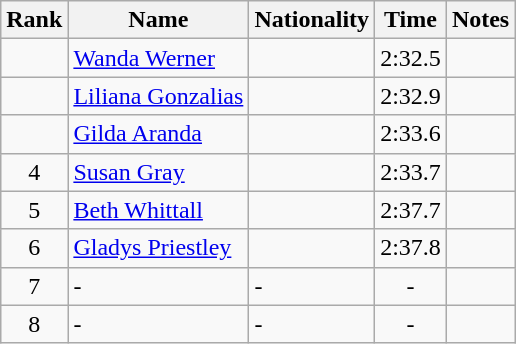<table class="wikitable sortable" style="text-align:center">
<tr>
<th>Rank</th>
<th>Name</th>
<th>Nationality</th>
<th>Time</th>
<th>Notes</th>
</tr>
<tr>
<td></td>
<td align=left><a href='#'>Wanda Werner</a></td>
<td align=left></td>
<td>2:32.5</td>
<td></td>
</tr>
<tr>
<td></td>
<td align=left><a href='#'>Liliana Gonzalias</a></td>
<td align=left></td>
<td>2:32.9</td>
<td></td>
</tr>
<tr>
<td></td>
<td align=left><a href='#'>Gilda Aranda</a></td>
<td align=left></td>
<td>2:33.6</td>
<td></td>
</tr>
<tr>
<td>4</td>
<td align=left><a href='#'>Susan Gray</a></td>
<td align=left></td>
<td>2:33.7</td>
<td></td>
</tr>
<tr>
<td>5</td>
<td align=left><a href='#'>Beth Whittall</a></td>
<td align=left></td>
<td>2:37.7</td>
<td></td>
</tr>
<tr>
<td>6</td>
<td align=left><a href='#'>Gladys Priestley</a></td>
<td align=left></td>
<td>2:37.8</td>
<td></td>
</tr>
<tr>
<td>7</td>
<td align=left>-</td>
<td align=left>-</td>
<td>-</td>
<td></td>
</tr>
<tr>
<td>8</td>
<td align=left>-</td>
<td align=left>-</td>
<td>-</td>
<td></td>
</tr>
</table>
